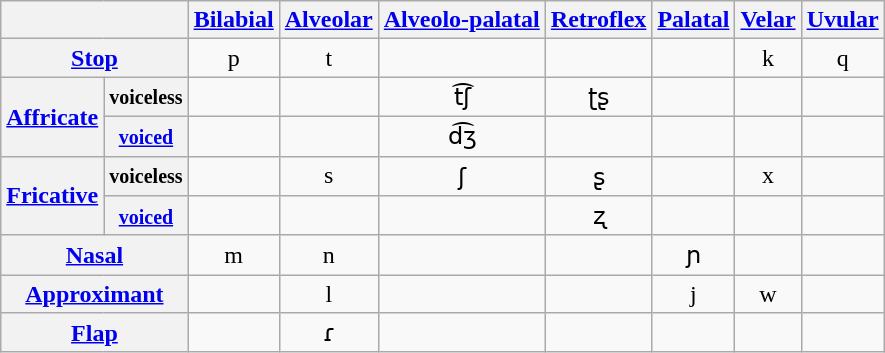<table class="wikitable" style="text-align:center">
<tr>
<th colspan="2"></th>
<th><a href='#'>Bilabial</a></th>
<th><a href='#'>Alveolar</a></th>
<th><a href='#'>Alveolo-palatal</a></th>
<th><a href='#'>Retroflex</a></th>
<th><a href='#'>Palatal</a></th>
<th><a href='#'>Velar</a></th>
<th><a href='#'>Uvular</a></th>
</tr>
<tr>
<th colspan="2"><a href='#'>Stop</a></th>
<td>p</td>
<td>t</td>
<td></td>
<td></td>
<td></td>
<td>k</td>
<td>q</td>
</tr>
<tr>
<th rowspan="2"><a href='#'>Affricate</a></th>
<th><small>voiceless</small></th>
<td></td>
<td></td>
<td>t͡ʃ</td>
<td>ʈʂ</td>
<td></td>
<td></td>
<td></td>
</tr>
<tr>
<th><a href='#'><small>voiced</small></a></th>
<td></td>
<td></td>
<td>d͡ʒ</td>
<td></td>
<td></td>
<td></td>
<td></td>
</tr>
<tr>
<th rowspan="2"><a href='#'>Fricative</a></th>
<th><small>voiceless</small></th>
<td></td>
<td>s</td>
<td>ʃ</td>
<td>ʂ</td>
<td></td>
<td>x</td>
<td></td>
</tr>
<tr>
<th><a href='#'><small>voiced</small></a></th>
<td></td>
<td></td>
<td></td>
<td>ʐ</td>
<td></td>
<td></td>
<td></td>
</tr>
<tr>
<th colspan="2"><a href='#'>Nasal</a></th>
<td>m</td>
<td>n</td>
<td></td>
<td></td>
<td>ɲ</td>
<td></td>
<td></td>
</tr>
<tr>
<th colspan="2"><a href='#'>Approximant</a></th>
<td></td>
<td>l</td>
<td></td>
<td></td>
<td>j</td>
<td>w</td>
<td></td>
</tr>
<tr>
<th colspan="2"><a href='#'>Flap</a></th>
<td></td>
<td>ɾ</td>
<td></td>
<td></td>
<td></td>
<td></td>
<td></td>
</tr>
</table>
